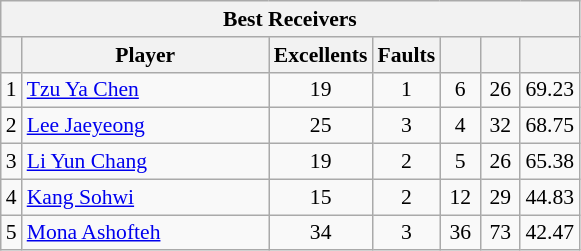<table class="wikitable sortable" style=font-size:90%>
<tr>
<th colspan=7>Best Receivers</th>
</tr>
<tr>
<th></th>
<th width=158>Player</th>
<th width=20>Excellents</th>
<th width=20>Faults</th>
<th width=20></th>
<th width=20></th>
<th width=20></th>
</tr>
<tr>
<td>1</td>
<td> <a href='#'>Tzu Ya Chen</a></td>
<td align=center>19</td>
<td align=center>1</td>
<td align=center>6</td>
<td align=center>26</td>
<td align=center>69.23</td>
</tr>
<tr>
<td>2</td>
<td> <a href='#'>Lee Jaeyeong</a></td>
<td align=center>25</td>
<td align=center>3</td>
<td align=center>4</td>
<td align=center>32</td>
<td align=center>68.75</td>
</tr>
<tr>
<td>3</td>
<td> <a href='#'>Li Yun Chang</a></td>
<td align=center>19</td>
<td align=center>2</td>
<td align=center>5</td>
<td align=center>26</td>
<td align=center>65.38</td>
</tr>
<tr>
<td>4</td>
<td> <a href='#'>Kang Sohwi</a></td>
<td align=center>15</td>
<td align=center>2</td>
<td align=center>12</td>
<td align=center>29</td>
<td align=center>44.83</td>
</tr>
<tr>
<td>5</td>
<td> <a href='#'>Mona Ashofteh</a></td>
<td align=center>34</td>
<td align=center>3</td>
<td align=center>36</td>
<td align=center>73</td>
<td align=center>42.47</td>
</tr>
</table>
